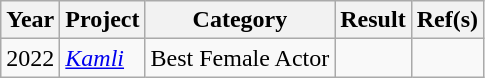<table class="wikitable style">
<tr>
<th>Year</th>
<th>Project</th>
<th>Category</th>
<th>Result</th>
<th>Ref(s)</th>
</tr>
<tr>
<td>2022</td>
<td><em><a href='#'>Kamli</a></em></td>
<td>Best Female Actor</td>
<td></td>
<td></td>
</tr>
</table>
